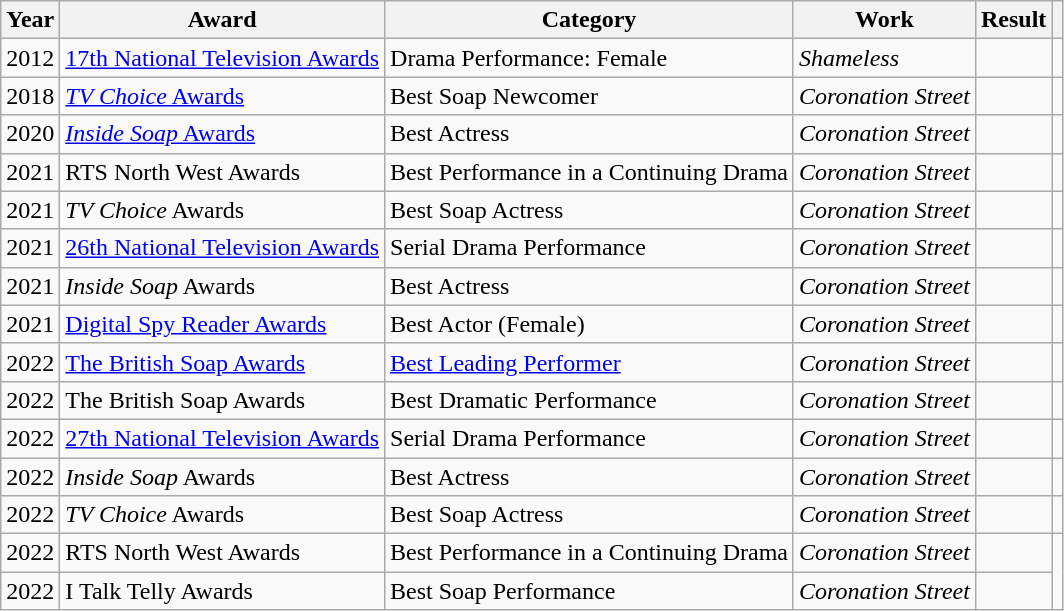<table class="wikitable">
<tr>
<th>Year</th>
<th>Award</th>
<th>Category</th>
<th>Work</th>
<th>Result</th>
<th></th>
</tr>
<tr>
<td>2012</td>
<td><a href='#'>17th National Television Awards</a></td>
<td>Drama Performance: Female</td>
<td><em>Shameless</em></td>
<td></td>
<td align="center"></td>
</tr>
<tr>
<td>2018</td>
<td><a href='#'><em>TV Choice</em> Awards</a></td>
<td>Best Soap Newcomer</td>
<td><em>Coronation Street</em></td>
<td></td>
<td align="center"></td>
</tr>
<tr>
<td>2020</td>
<td><a href='#'><em>Inside Soap</em> Awards</a></td>
<td>Best Actress</td>
<td><em>Coronation Street</em></td>
<td></td>
<td align="center"></td>
</tr>
<tr>
<td>2021</td>
<td>RTS North West Awards</td>
<td>Best Performance in a Continuing Drama</td>
<td><em>Coronation Street</em></td>
<td></td>
</tr>
<tr>
<td>2021</td>
<td><em>TV Choice</em> Awards</td>
<td>Best Soap Actress</td>
<td><em>Coronation Street</em></td>
<td></td>
<td align="center"></td>
</tr>
<tr>
<td>2021</td>
<td><a href='#'>26th National Television Awards</a></td>
<td>Serial Drama Performance</td>
<td><em>Coronation Street</em></td>
<td></td>
<td align="center"></td>
</tr>
<tr>
<td>2021</td>
<td><em>Inside Soap</em> Awards</td>
<td>Best Actress</td>
<td><em>Coronation Street</em></td>
<td></td>
<td align="center"></td>
</tr>
<tr>
<td>2021</td>
<td><a href='#'>Digital Spy Reader Awards</a></td>
<td>Best Actor (Female)</td>
<td><em>Coronation Street</em></td>
<td></td>
<td align="center"></td>
</tr>
<tr>
<td>2022</td>
<td><a href='#'>The British Soap Awards</a></td>
<td><a href='#'>Best Leading Performer</a></td>
<td><em>Coronation Street</em></td>
<td></td>
<td align="center"></td>
</tr>
<tr>
<td>2022</td>
<td>The British Soap Awards</td>
<td>Best Dramatic Performance</td>
<td><em>Coronation Street</em></td>
<td></td>
<td align="center"></td>
</tr>
<tr>
<td>2022</td>
<td><a href='#'>27th National Television Awards</a></td>
<td>Serial Drama Performance</td>
<td><em>Coronation Street</em></td>
<td></td>
<td align="center"></td>
</tr>
<tr>
<td>2022</td>
<td><em>Inside Soap</em> Awards</td>
<td>Best Actress</td>
<td><em>Coronation Street</em></td>
<td></td>
<td align="center"></td>
</tr>
<tr>
<td>2022</td>
<td><em>TV Choice</em> Awards</td>
<td>Best Soap Actress</td>
<td><em>Coronation Street</em></td>
<td></td>
<td align="center"></td>
</tr>
<tr>
<td>2022</td>
<td>RTS North West Awards</td>
<td>Best Performance in a Continuing Drama</td>
<td><em>Coronation Street</em></td>
<td></td>
</tr>
<tr>
<td>2022</td>
<td>I Talk Telly Awards</td>
<td>Best Soap Performance</td>
<td><em>Coronation Street</em></td>
<td></td>
</tr>
</table>
